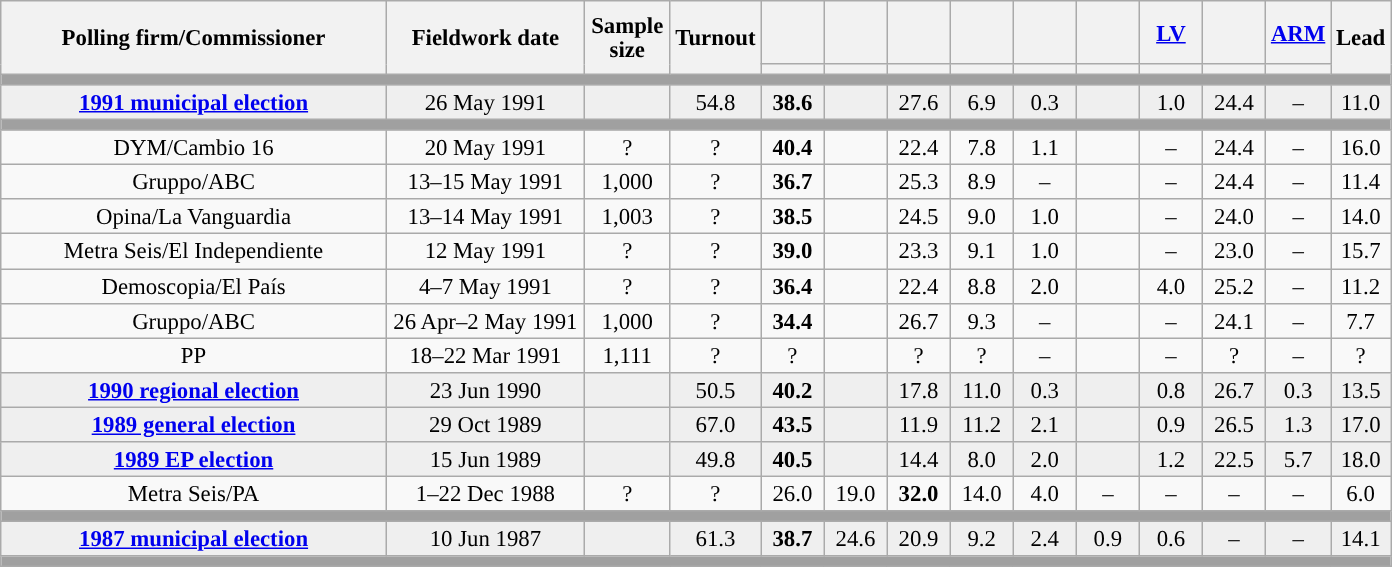<table class="wikitable collapsible collapsed" style="text-align:center; font-size:95%; line-height:16px;">
<tr style="height:42px;">
<th style="width:250px;" rowspan="2">Polling firm/Commissioner</th>
<th style="width:125px;" rowspan="2">Fieldwork date</th>
<th style="width:50px;" rowspan="2">Sample size</th>
<th style="width:45px;" rowspan="2">Turnout</th>
<th style="width:35px;"></th>
<th style="width:35px;"></th>
<th style="width:35px;"></th>
<th style="width:35px;"></th>
<th style="width:35px;"></th>
<th style="width:35px;"></th>
<th style="width:35px;"><a href='#'>LV</a></th>
<th style="width:35px;"></th>
<th style="width:35px;"><a href='#'>ARM</a></th>
<th style="width:30px;" rowspan="2">Lead</th>
</tr>
<tr>
<th style="color:inherit;background:"></th>
<th style="color:inherit;background:"></th>
<th style="color:inherit;background:"></th>
<th style="color:inherit;background:"></th>
<th style="color:inherit;background:"></th>
<th style="color:inherit;background:"></th>
<th style="color:inherit;background:"></th>
<th style="color:inherit;background:"></th>
<th style="color:inherit;background:"></th>
</tr>
<tr>
<td colspan="14" style="background:#A0A0A0"></td>
</tr>
<tr style="background:#EFEFEF;">
<td><strong><a href='#'>1991 municipal election</a></strong></td>
<td>26 May 1991</td>
<td></td>
<td>54.8</td>
<td><strong>38.6</strong><br></td>
<td></td>
<td>27.6<br></td>
<td>6.9<br></td>
<td>0.3<br></td>
<td></td>
<td>1.0<br></td>
<td>24.4<br></td>
<td>–</td>
<td style="background:">11.0</td>
</tr>
<tr>
<td colspan="14" style="background:#A0A0A0"></td>
</tr>
<tr>
<td>DYM/Cambio 16</td>
<td>20 May 1991</td>
<td>?</td>
<td>?</td>
<td><strong>40.4</strong><br></td>
<td></td>
<td>22.4<br></td>
<td>7.8<br></td>
<td>1.1<br></td>
<td></td>
<td>–</td>
<td>24.4<br></td>
<td>–</td>
<td style="background:">16.0</td>
</tr>
<tr>
<td>Gruppo/ABC</td>
<td>13–15 May 1991</td>
<td>1,000</td>
<td>?</td>
<td><strong>36.7</strong><br></td>
<td></td>
<td>25.3<br></td>
<td>8.9<br></td>
<td>–</td>
<td></td>
<td>–</td>
<td>24.4<br></td>
<td>–</td>
<td style="background:">11.4</td>
</tr>
<tr>
<td>Opina/La Vanguardia</td>
<td>13–14 May 1991</td>
<td>1,003</td>
<td>?</td>
<td><strong>38.5</strong><br></td>
<td></td>
<td>24.5<br></td>
<td>9.0<br></td>
<td>1.0<br></td>
<td></td>
<td>–</td>
<td>24.0<br></td>
<td>–</td>
<td style="background:">14.0</td>
</tr>
<tr>
<td>Metra Seis/El Independiente</td>
<td>12 May 1991</td>
<td>?</td>
<td>?</td>
<td><strong>39.0</strong><br></td>
<td></td>
<td>23.3<br></td>
<td>9.1<br></td>
<td>1.0<br></td>
<td></td>
<td>–</td>
<td>23.0<br></td>
<td>–</td>
<td style="background:">15.7</td>
</tr>
<tr>
<td>Demoscopia/El País</td>
<td>4–7 May 1991</td>
<td>?</td>
<td>?</td>
<td><strong>36.4</strong><br></td>
<td></td>
<td>22.4<br></td>
<td>8.8<br></td>
<td>2.0<br></td>
<td></td>
<td>4.0<br></td>
<td>25.2<br></td>
<td>–</td>
<td style="background:">11.2</td>
</tr>
<tr>
<td>Gruppo/ABC</td>
<td>26 Apr–2 May 1991</td>
<td>1,000</td>
<td>?</td>
<td><strong>34.4</strong><br></td>
<td></td>
<td>26.7<br></td>
<td>9.3<br></td>
<td>–</td>
<td></td>
<td>–</td>
<td>24.1<br></td>
<td>–</td>
<td style="background:">7.7</td>
</tr>
<tr>
<td>PP</td>
<td>18–22 Mar 1991</td>
<td>1,111</td>
<td>?</td>
<td>?<br></td>
<td></td>
<td>?<br></td>
<td>?<br></td>
<td>–</td>
<td></td>
<td>–</td>
<td>?<br></td>
<td>–</td>
<td style="background:">?</td>
</tr>
<tr style="background:#EFEFEF;">
<td><strong><a href='#'>1990 regional election</a></strong></td>
<td>23 Jun 1990</td>
<td></td>
<td>50.5</td>
<td><strong>40.2</strong><br></td>
<td></td>
<td>17.8<br></td>
<td>11.0<br></td>
<td>0.3<br></td>
<td></td>
<td>0.8<br></td>
<td>26.7<br></td>
<td>0.3<br></td>
<td style="background:">13.5</td>
</tr>
<tr style="background:#EFEFEF;">
<td><strong><a href='#'>1989 general election</a></strong></td>
<td>29 Oct 1989</td>
<td></td>
<td>67.0</td>
<td><strong>43.5</strong><br></td>
<td></td>
<td>11.9<br></td>
<td>11.2<br></td>
<td>2.1<br></td>
<td></td>
<td>0.9<br></td>
<td>26.5<br></td>
<td>1.3<br></td>
<td style="background:">17.0</td>
</tr>
<tr style="background:#EFEFEF;">
<td><strong><a href='#'>1989 EP election</a></strong></td>
<td>15 Jun 1989</td>
<td></td>
<td>49.8</td>
<td><strong>40.5</strong><br></td>
<td></td>
<td>14.4<br></td>
<td>8.0<br></td>
<td>2.0<br></td>
<td></td>
<td>1.2<br></td>
<td>22.5<br></td>
<td>5.7<br></td>
<td style="background:">18.0</td>
</tr>
<tr>
<td>Metra Seis/PA</td>
<td>1–22 Dec 1988</td>
<td>?</td>
<td>?</td>
<td>26.0</td>
<td>19.0</td>
<td><strong>32.0</strong></td>
<td>14.0</td>
<td>4.0</td>
<td>–</td>
<td>–</td>
<td>–</td>
<td>–</td>
<td style="background:">6.0</td>
</tr>
<tr>
<td colspan="14" style="background:#A0A0A0"></td>
</tr>
<tr style="background:#EFEFEF;">
<td><strong><a href='#'>1987 municipal election</a></strong></td>
<td>10 Jun 1987</td>
<td></td>
<td>61.3</td>
<td><strong>38.7</strong><br></td>
<td>24.6<br></td>
<td>20.9<br></td>
<td>9.2<br></td>
<td>2.4<br></td>
<td>0.9<br></td>
<td>0.6<br></td>
<td>–</td>
<td>–</td>
<td style="background:">14.1</td>
</tr>
<tr>
<td colspan="14" style="background:#A0A0A0"></td>
</tr>
</table>
